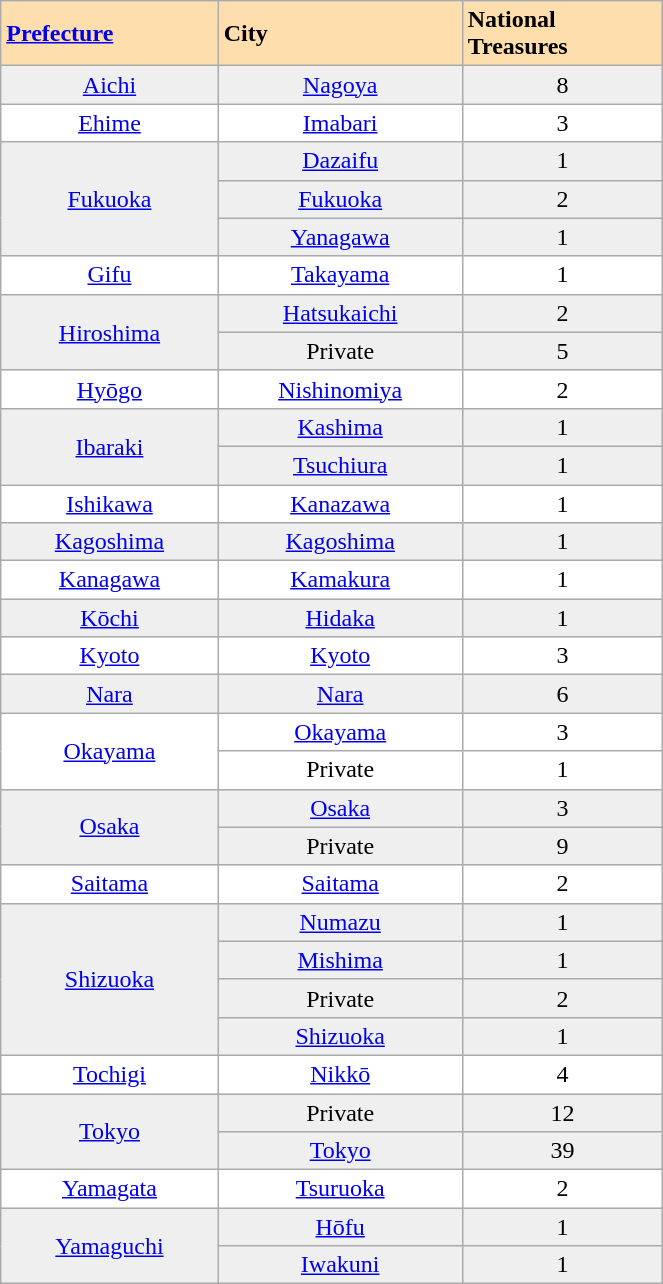<table class="wikitable" style="width:35%; text-align:center; background:#fff; float:left;">
<tr>
<th style="text-align:left; background:#ffdead;"><a href='#'>Prefecture</a></th>
<th style="text-align:left; background:#ffdead;">City</th>
<th style="text-align:left; background:#ffdead;">National<br> Treasures</th>
</tr>
<tr style="background:#efefef;">
<td><a href='#'>Aichi</a></td>
<td><a href='#'>Nagoya</a></td>
<td>8</td>
</tr>
<tr>
<td><a href='#'>Ehime</a></td>
<td><a href='#'>Imabari</a></td>
<td>3</td>
</tr>
<tr style="background:#efefef;">
<td rowspan="3"><a href='#'>Fukuoka</a></td>
<td><a href='#'>Dazaifu</a></td>
<td>1</td>
</tr>
<tr style="background:#efefef;">
<td><a href='#'>Fukuoka</a></td>
<td>2</td>
</tr>
<tr style="background:#efefef;">
<td><a href='#'>Yanagawa</a></td>
<td>1</td>
</tr>
<tr>
<td><a href='#'>Gifu</a></td>
<td><a href='#'>Takayama</a></td>
<td>1</td>
</tr>
<tr style="background:#efefef;">
<td rowspan="2"><a href='#'>Hiroshima</a></td>
<td><a href='#'>Hatsukaichi</a></td>
<td>2</td>
</tr>
<tr style="background:#efefef;">
<td>Private</td>
<td>5</td>
</tr>
<tr>
<td><a href='#'>Hyōgo</a></td>
<td><a href='#'>Nishinomiya</a></td>
<td>2</td>
</tr>
<tr style="background:#efefef;">
<td rowspan="2"><a href='#'>Ibaraki</a></td>
<td><a href='#'>Kashima</a></td>
<td>1</td>
</tr>
<tr style="background:#efefef;">
<td><a href='#'>Tsuchiura</a></td>
<td>1</td>
</tr>
<tr>
<td><a href='#'>Ishikawa</a></td>
<td><a href='#'>Kanazawa</a></td>
<td>1</td>
</tr>
<tr style="background:#efefef;">
<td><a href='#'>Kagoshima</a></td>
<td><a href='#'>Kagoshima</a></td>
<td>1</td>
</tr>
<tr>
<td><a href='#'>Kanagawa</a></td>
<td><a href='#'>Kamakura</a></td>
<td>1</td>
</tr>
<tr style="background:#efefef;">
<td><a href='#'>Kōchi</a></td>
<td><a href='#'>Hidaka</a></td>
<td>1</td>
</tr>
<tr>
<td><a href='#'>Kyoto</a></td>
<td><a href='#'>Kyoto</a></td>
<td>3</td>
</tr>
<tr style="background:#efefef;">
<td><a href='#'>Nara</a></td>
<td><a href='#'>Nara</a></td>
<td>6</td>
</tr>
<tr>
<td rowspan="2"><a href='#'>Okayama</a></td>
<td><a href='#'>Okayama</a></td>
<td>3</td>
</tr>
<tr>
<td>Private</td>
<td>1</td>
</tr>
<tr style="background:#efefef;">
<td rowspan="2"><a href='#'>Osaka</a></td>
<td><a href='#'>Osaka</a></td>
<td>3</td>
</tr>
<tr style="background:#efefef;">
<td>Private</td>
<td>9</td>
</tr>
<tr>
<td><a href='#'>Saitama</a></td>
<td><a href='#'>Saitama</a></td>
<td>2</td>
</tr>
<tr style="background:#efefef;">
<td rowspan="4"><a href='#'>Shizuoka</a></td>
<td><a href='#'>Numazu</a></td>
<td>1</td>
</tr>
<tr style="background:#efefef;">
<td><a href='#'>Mishima</a></td>
<td>1</td>
</tr>
<tr style="background:#efefef;">
<td>Private</td>
<td>2</td>
</tr>
<tr style="background:#efefef;">
<td><a href='#'>Shizuoka</a></td>
<td>1</td>
</tr>
<tr>
<td><a href='#'>Tochigi</a></td>
<td><a href='#'>Nikkō</a></td>
<td>4</td>
</tr>
<tr style="background:#efefef;">
<td rowspan="2"><a href='#'>Tokyo</a></td>
<td>Private</td>
<td>12</td>
</tr>
<tr style="background:#efefef;">
<td><a href='#'>Tokyo</a></td>
<td>39</td>
</tr>
<tr>
<td><a href='#'>Yamagata</a></td>
<td><a href='#'>Tsuruoka</a></td>
<td>2</td>
</tr>
<tr style="background:#efefef;">
<td rowspan="2"><a href='#'>Yamaguchi</a></td>
<td><a href='#'>Hōfu</a></td>
<td>1</td>
</tr>
<tr style="background:#efefef;">
<td><a href='#'>Iwakuni</a></td>
<td>1</td>
</tr>
</table>
